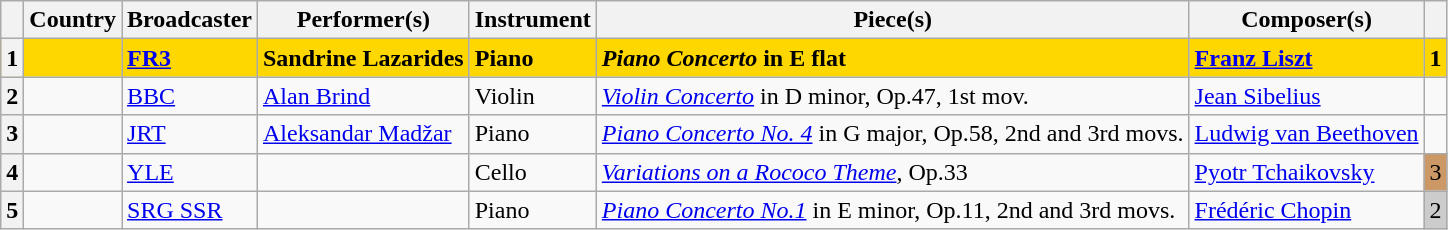<table class="wikitable sortable plainrowheaders">
<tr>
<th scope="col"></th>
<th scope="col">Country</th>
<th scope="col">Broadcaster</th>
<th scope="col">Performer(s)</th>
<th scope="col">Instrument</th>
<th scope="col">Piece(s)</th>
<th scope="col">Composer(s)</th>
<th scope="col"></th>
</tr>
<tr style="font-weight:bold; background:gold;">
<th scope="row" style="text-align:center;">1</th>
<td></td>
<td><a href='#'>FR3</a></td>
<td>Sandrine Lazarides</td>
<td>Piano</td>
<td><em>Piano Concerto</em> in E flat</td>
<td><a href='#'>Franz Liszt</a></td>
<td style="text-align:center;">1</td>
</tr>
<tr>
<th scope="row" style="text-align:center;">2</th>
<td></td>
<td><a href='#'>BBC</a></td>
<td><a href='#'>Alan Brind</a></td>
<td>Violin</td>
<td><em><a href='#'>Violin Concerto</a></em> in D minor, Op.47, 1st mov.</td>
<td><a href='#'>Jean Sibelius</a></td>
<td></td>
</tr>
<tr>
<th scope="row" style="text-align:center;">3</th>
<td></td>
<td><a href='#'>JRT</a></td>
<td><a href='#'>Aleksandar Madžar</a></td>
<td>Piano</td>
<td><em><a href='#'>Piano Concerto No. 4</a></em> in G major, Op.58, 2nd and 3rd movs.</td>
<td><a href='#'>Ludwig van Beethoven</a></td>
<td></td>
</tr>
<tr>
<th scope="row" style="text-align:center;">4</th>
<td></td>
<td><a href='#'>YLE</a></td>
<td></td>
<td>Cello</td>
<td><em><a href='#'>Variations on a Rococo Theme</a></em>, Op.33</td>
<td><a href='#'>Pyotr Tchaikovsky</a></td>
<td style="text-align:center; background-color:#C96;">3</td>
</tr>
<tr>
<th scope="row" style="text-align:center;">5</th>
<td></td>
<td><a href='#'>SRG SSR</a></td>
<td></td>
<td>Piano</td>
<td><em><a href='#'>Piano Concerto No.1</a></em> in E minor, Op.11, 2nd and 3rd movs.</td>
<td><a href='#'>Frédéric Chopin</a></td>
<td style="text-align:center; background-color:#CCC;">2</td>
</tr>
</table>
